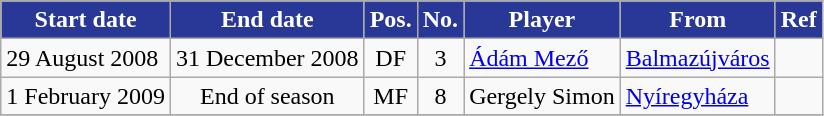<table class="wikitable plainrowheaders sortable">
<tr>
<th style="background-color:#293896; color:#FFFFFF">Start date</th>
<th style="background-color:#293896; color:#FFFFFF">End date</th>
<th style="background-color:#293896; color:#FFFFFF">Pos.</th>
<th style="background-color:#293896; color:#FFFFFF">No.</th>
<th style="background-color:#293896; color:#FFFFFF">Player</th>
<th style="background-color:#293896; color:#FFFFFF">From</th>
<th style="background-color:#293896; color:#FFFFFF">Ref</th>
</tr>
<tr>
<td>29 August 2008</td>
<td style="text-align:center;">31 December 2008</td>
<td style="text-align:center;">DF</td>
<td style="text-align:center;">3</td>
<td style="text-align:left;"> <a href='#'>Ádám Mező</a></td>
<td style="text-align:left;"><a href='#'>Balmazújváros</a></td>
<td></td>
</tr>
<tr>
<td>1 February 2009</td>
<td style="text-align:center;">End of season</td>
<td style="text-align:center;">MF</td>
<td style="text-align:center;">8</td>
<td style="text-align:left;"> Gergely Simon</td>
<td style="text-align:left;"><a href='#'>Nyíregyháza</a></td>
<td></td>
</tr>
<tr>
</tr>
</table>
